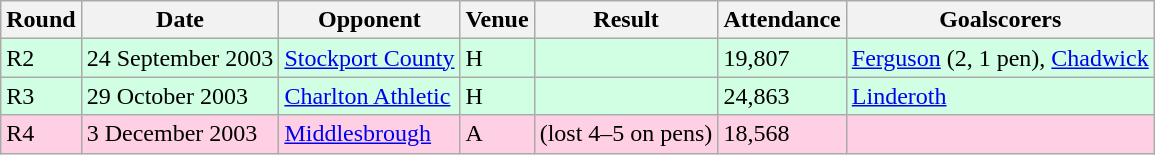<table class="wikitable">
<tr>
<th>Round</th>
<th>Date</th>
<th>Opponent</th>
<th>Venue</th>
<th>Result</th>
<th>Attendance</th>
<th>Goalscorers</th>
</tr>
<tr style="background-color: #d0ffe3;">
<td>R2</td>
<td>24 September 2003</td>
<td><a href='#'>Stockport County</a></td>
<td>H</td>
<td></td>
<td>19,807</td>
<td><a href='#'>Ferguson</a> (2, 1 pen), <a href='#'>Chadwick</a></td>
</tr>
<tr style="background-color: #d0ffe3;">
<td>R3</td>
<td>29 October 2003</td>
<td><a href='#'>Charlton Athletic</a></td>
<td>H</td>
<td></td>
<td>24,863</td>
<td><a href='#'>Linderoth</a></td>
</tr>
<tr style="background-color: #ffd0e3;">
<td>R4</td>
<td>3 December 2003</td>
<td><a href='#'>Middlesbrough</a></td>
<td>A</td>
<td> (lost 4–5 on pens)</td>
<td>18,568</td>
<td></td>
</tr>
</table>
